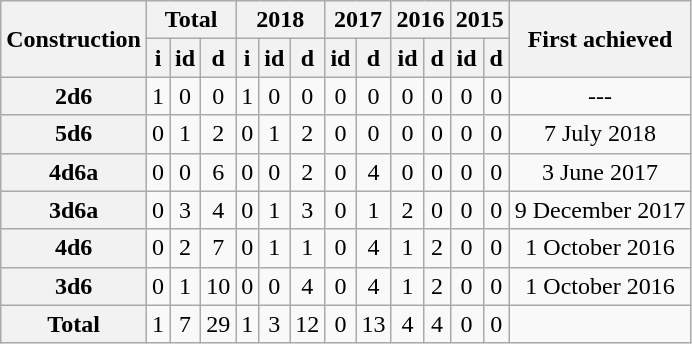<table class="wikitable" style="text-align: center;">
<tr>
<th ! rowspan="2">Construction</th>
<th colspan="3">Total</th>
<th colspan="3">2018</th>
<th colspan="2">2017</th>
<th colspan="2">2016</th>
<th colspan="2">2015</th>
<th rowspan="2">First achieved</th>
</tr>
<tr>
<th>i</th>
<th>id</th>
<th>d</th>
<th>i</th>
<th>id</th>
<th>d</th>
<th>id</th>
<th>d</th>
<th>id</th>
<th>d</th>
<th>id</th>
<th>d</th>
</tr>
<tr>
<th>2d6</th>
<td>1</td>
<td>0</td>
<td>0</td>
<td>1</td>
<td>0</td>
<td>0</td>
<td>0</td>
<td>0</td>
<td>0</td>
<td>0</td>
<td>0</td>
<td>0</td>
<td>---</td>
</tr>
<tr>
<th>5d6</th>
<td>0</td>
<td>1</td>
<td>2</td>
<td>0</td>
<td>1</td>
<td>2</td>
<td>0</td>
<td>0</td>
<td>0</td>
<td>0</td>
<td>0</td>
<td>0</td>
<td>7 July 2018</td>
</tr>
<tr>
<th>4d6a</th>
<td>0</td>
<td>0</td>
<td>6</td>
<td>0</td>
<td>0</td>
<td>2</td>
<td>0</td>
<td>4</td>
<td>0</td>
<td>0</td>
<td>0</td>
<td>0</td>
<td>3 June 2017</td>
</tr>
<tr>
<th>3d6a</th>
<td>0</td>
<td>3</td>
<td>4</td>
<td>0</td>
<td>1</td>
<td>3</td>
<td>0</td>
<td>1</td>
<td>2</td>
<td>0</td>
<td>0</td>
<td>0</td>
<td>9 December 2017</td>
</tr>
<tr>
<th>4d6</th>
<td>0</td>
<td>2</td>
<td>7</td>
<td>0</td>
<td>1</td>
<td>1</td>
<td>0</td>
<td>4</td>
<td>1</td>
<td>2</td>
<td>0</td>
<td>0</td>
<td>1 October 2016</td>
</tr>
<tr>
<th>3d6</th>
<td>0</td>
<td>1</td>
<td>10</td>
<td>0</td>
<td>0</td>
<td>4</td>
<td>0</td>
<td>4</td>
<td>1</td>
<td>2</td>
<td>0</td>
<td>0</td>
<td>1 October 2016</td>
</tr>
<tr>
<th>Total</th>
<td>1</td>
<td>7</td>
<td>29</td>
<td>1</td>
<td>3</td>
<td>12</td>
<td>0</td>
<td>13</td>
<td>4</td>
<td>4</td>
<td>0</td>
<td>0</td>
<td></td>
</tr>
</table>
